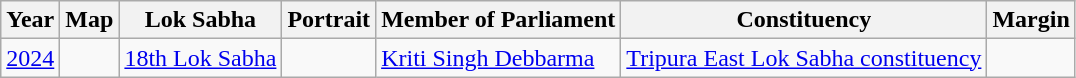<table class="wikitable">
<tr>
<th>Year</th>
<th>Map</th>
<th>Lok Sabha</th>
<th>Portrait</th>
<th>Member of Parliament</th>
<th>Constituency</th>
<th>Margin</th>
</tr>
<tr>
<td><a href='#'>2024</a></td>
<td></td>
<td><a href='#'>18th Lok Sabha</a></td>
<td></td>
<td><a href='#'>Kriti Singh Debbarma</a></td>
<td><a href='#'>Tripura East Lok Sabha constituency</a></td>
<td></td>
</tr>
</table>
